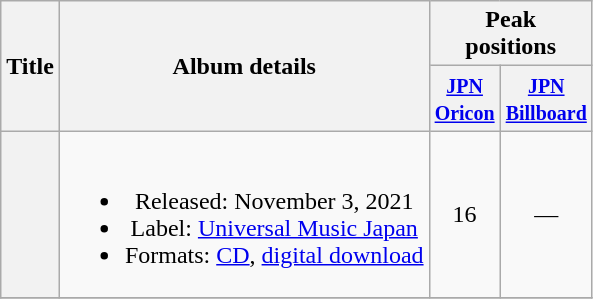<table class="wikitable plainrowheaders" style="text-align:center;">
<tr>
<th scope="col" rowspan="2">Title</th>
<th scope="col" rowspan="2">Album details</th>
<th scope="col" colspan="2">Peak<br> positions</th>
</tr>
<tr>
<th scope="col" colspan="1"><small><a href='#'>JPN<br>Oricon</a></small><br></th>
<th scope="col" colspan="1"><small><a href='#'>JPN<br>Billboard</a></small><br></th>
</tr>
<tr>
<th scope="row"><em></em></th>
<td><br><ul><li>Released: November 3, 2021</li><li>Label: <a href='#'>Universal Music Japan</a></li><li>Formats: <a href='#'>CD</a>, <a href='#'>digital download</a></li></ul></td>
<td>16</td>
<td>—</td>
</tr>
<tr>
</tr>
</table>
